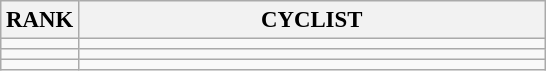<table class="wikitable" style="font-size:95%;">
<tr>
<th>RANK</th>
<th align="left" style="width: 20em">CYCLIST</th>
</tr>
<tr>
<td align="center"></td>
<td></td>
</tr>
<tr>
<td align="center"></td>
<td></td>
</tr>
<tr>
<td align="center"></td>
<td></td>
</tr>
</table>
